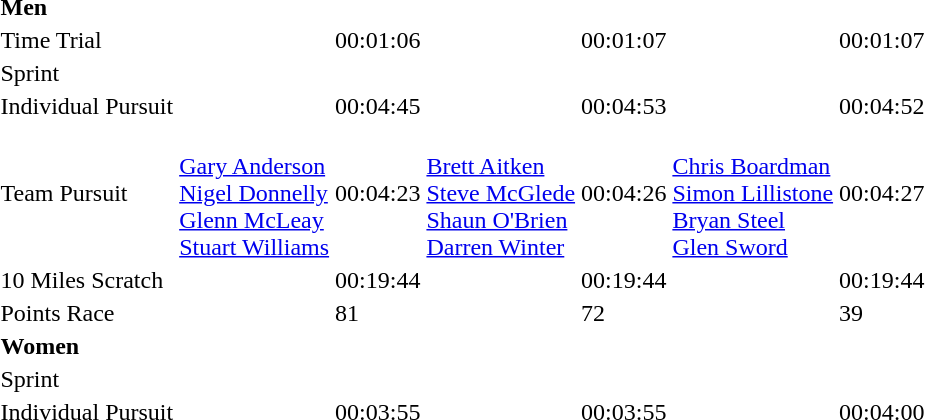<table>
<tr>
<td colspan=7><strong>Men</strong></td>
</tr>
<tr>
<td>Time Trial</td>
<td></td>
<td>00:01:06</td>
<td></td>
<td>00:01:07</td>
<td></td>
<td>00:01:07</td>
</tr>
<tr>
<td>Sprint</td>
<td></td>
<td></td>
<td></td>
<td></td>
<td></td>
<td></td>
</tr>
<tr>
<td>Individual Pursuit</td>
<td></td>
<td>00:04:45</td>
<td></td>
<td>00:04:53</td>
<td></td>
<td>00:04:52</td>
</tr>
<tr>
<td>Team Pursuit</td>
<td><br><a href='#'>Gary Anderson</a><br><a href='#'>Nigel Donnelly</a><br><a href='#'>Glenn McLeay</a><br><a href='#'>Stuart Williams</a></td>
<td>00:04:23</td>
<td><br><a href='#'>Brett Aitken</a><br><a href='#'>Steve McGlede</a><br><a href='#'>Shaun O'Brien</a><br><a href='#'>Darren Winter</a></td>
<td>00:04:26</td>
<td><br><a href='#'>Chris Boardman</a><br><a href='#'>Simon Lillistone</a><br><a href='#'>Bryan Steel</a><br><a href='#'>Glen Sword</a></td>
<td>00:04:27</td>
</tr>
<tr>
<td>10 Miles Scratch</td>
<td></td>
<td>00:19:44</td>
<td></td>
<td>00:19:44</td>
<td></td>
<td>00:19:44</td>
</tr>
<tr>
<td>Points Race</td>
<td></td>
<td>81</td>
<td></td>
<td>72</td>
<td></td>
<td>39</td>
</tr>
<tr>
<td colspan=7><strong>Women</strong></td>
</tr>
<tr>
<td>Sprint</td>
<td></td>
<td></td>
<td></td>
<td></td>
<td></td>
<td></td>
</tr>
<tr>
<td>Individual Pursuit</td>
<td></td>
<td>00:03:55</td>
<td></td>
<td>00:03:55</td>
<td></td>
<td>00:04:00</td>
</tr>
</table>
